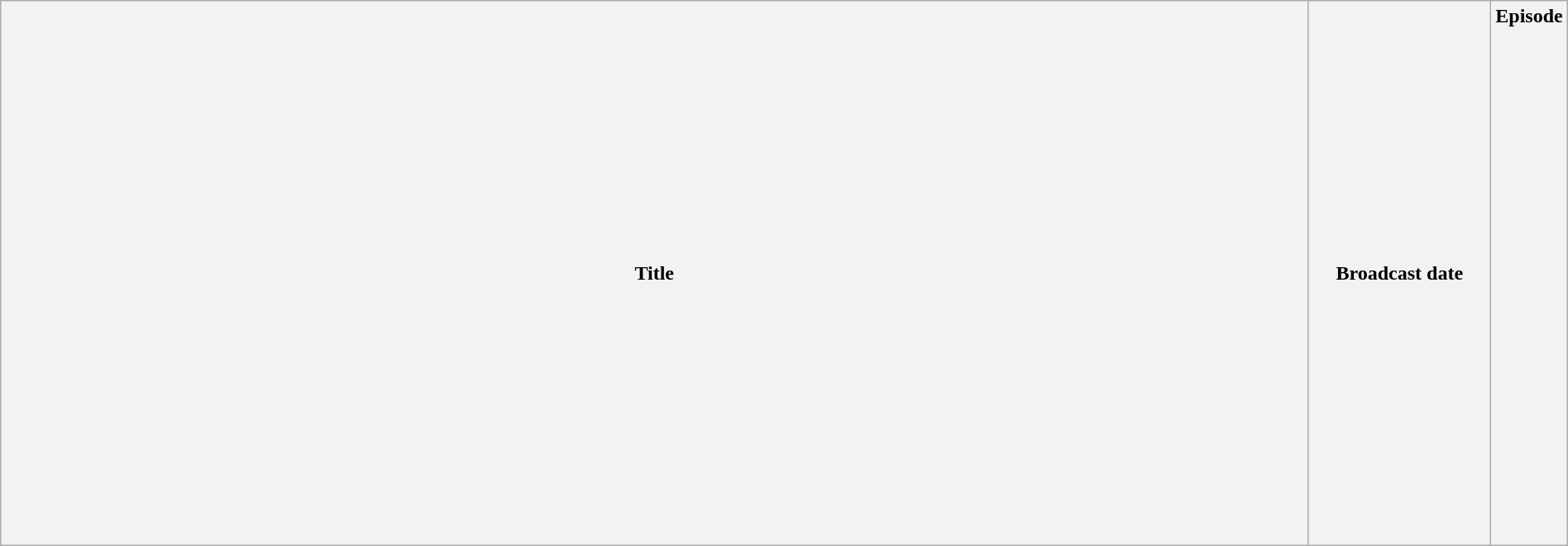<table class="wikitable plainrowheaders" style="width:100%; margin:auto;">
<tr>
<th>Title</th>
<th width="140">Broadcast date</th>
<th width="40">Episode<br><br><br><br><br><br>
<br><br><br><br><br><br><br><br><br><br><br><br><br><br><br><br><br><br></th>
</tr>
</table>
